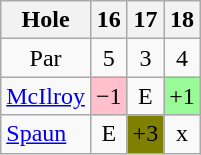<table class="wikitable" style="text-align:center">
<tr>
<th>Hole</th>
<th>16</th>
<th>17</th>
<th>18</th>
</tr>
<tr>
<td>Par</td>
<td>5</td>
<td>3</td>
<td>4</td>
</tr>
<tr>
<td align=left> <a href='#'>McIlroy</a></td>
<td style="background: Pink;">−1</td>
<td>E</td>
<td style="background: PaleGreen;">+1</td>
</tr>
<tr>
<td align=left> <a href='#'>Spaun</a></td>
<td>E</td>
<td style="background: Olive;">+3</td>
<td>x</td>
</tr>
</table>
